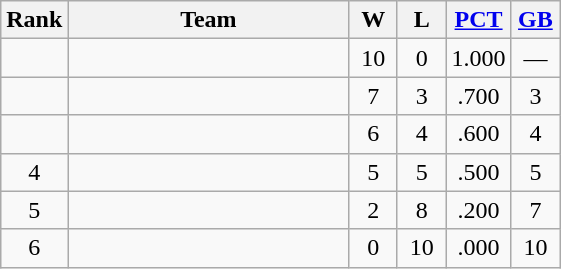<table class="wikitable" style="text-align:center">
<tr>
<th>Rank</th>
<th width=180px>Team</th>
<th width=25px>W</th>
<th width=25px>L</th>
<th width=35px><a href='#'>PCT</a></th>
<th width=25px><a href='#'>GB</a></th>
</tr>
<tr align="center">
<td></td>
<td align="left"></td>
<td>10</td>
<td>0</td>
<td>1.000</td>
<td>—</td>
</tr>
<tr align=center>
<td></td>
<td align="left"></td>
<td>7</td>
<td>3</td>
<td>.700</td>
<td>3</td>
</tr>
<tr align="center">
<td></td>
<td align="left"></td>
<td>6</td>
<td>4</td>
<td>.600</td>
<td>4</td>
</tr>
<tr align="center">
<td>4</td>
<td align="left"></td>
<td>5</td>
<td>5</td>
<td>.500</td>
<td>5</td>
</tr>
<tr align=center>
<td>5</td>
<td align="left"><strong></strong></td>
<td>2</td>
<td>8</td>
<td>.200</td>
<td>7</td>
</tr>
<tr align="center">
<td>6</td>
<td align="left"></td>
<td>0</td>
<td>10</td>
<td>.000</td>
<td>10</td>
</tr>
</table>
